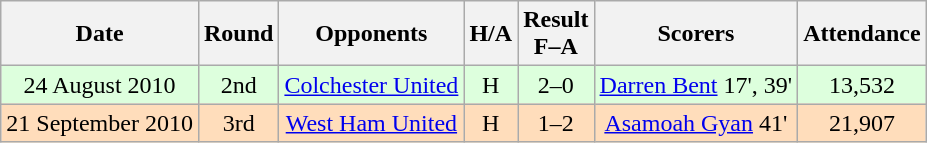<table class="wikitable" style="text-align:center">
<tr>
<th>Date</th>
<th>Round</th>
<th>Opponents</th>
<th>H/A</th>
<th>Result<br>F–A</th>
<th>Scorers</th>
<th>Attendance</th>
</tr>
<tr bgcolor="#ddffdd">
<td>24 August 2010</td>
<td>2nd</td>
<td><a href='#'>Colchester United</a></td>
<td>H</td>
<td>2–0</td>
<td><a href='#'>Darren Bent</a> 17', 39'</td>
<td>13,532</td>
</tr>
<tr bgcolor="ffddbb">
<td>21 September 2010</td>
<td>3rd</td>
<td><a href='#'>West Ham United</a></td>
<td>H</td>
<td>1–2</td>
<td><a href='#'>Asamoah Gyan</a> 41'</td>
<td>21,907</td>
</tr>
</table>
